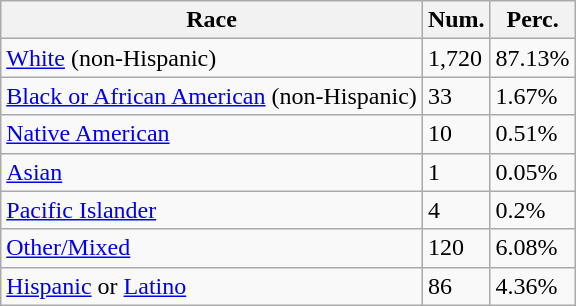<table class="wikitable">
<tr>
<th>Race</th>
<th>Num.</th>
<th>Perc.</th>
</tr>
<tr>
<td><a href='#'>White</a> (non-Hispanic)</td>
<td>1,720</td>
<td>87.13%</td>
</tr>
<tr>
<td><a href='#'>Black or African American</a> (non-Hispanic)</td>
<td>33</td>
<td>1.67%</td>
</tr>
<tr>
<td><a href='#'>Native American</a></td>
<td>10</td>
<td>0.51%</td>
</tr>
<tr>
<td><a href='#'>Asian</a></td>
<td>1</td>
<td>0.05%</td>
</tr>
<tr>
<td><a href='#'>Pacific Islander</a></td>
<td>4</td>
<td>0.2%</td>
</tr>
<tr>
<td><a href='#'>Other/Mixed</a></td>
<td>120</td>
<td>6.08%</td>
</tr>
<tr>
<td><a href='#'>Hispanic</a> or <a href='#'>Latino</a></td>
<td>86</td>
<td>4.36%</td>
</tr>
</table>
